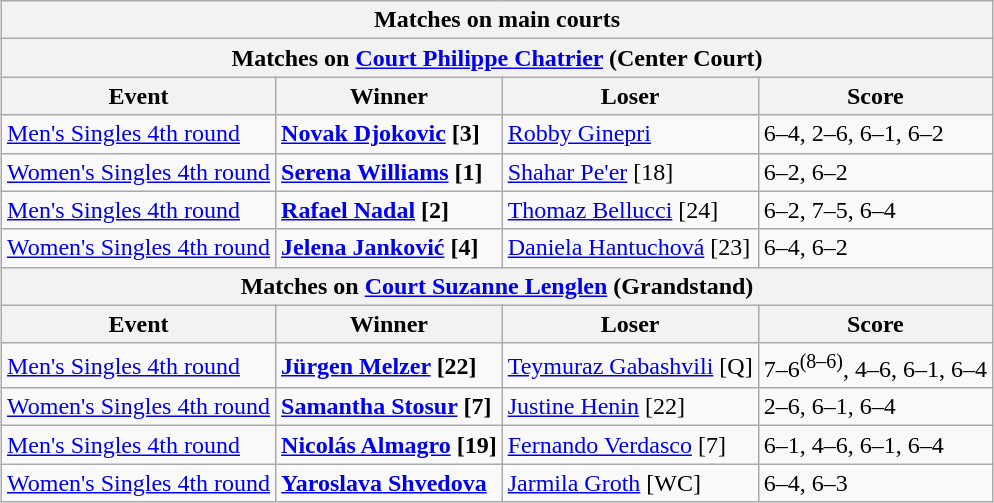<table class="wikitable collapsible uncollapsed" style="margin:auto;">
<tr>
<th colspan="4" style="white-space:nowrap;">Matches on main courts</th>
</tr>
<tr>
<th colspan="4"><strong>Matches on <a href='#'>Court Philippe Chatrier</a> (Center Court)</strong></th>
</tr>
<tr>
<th>Event</th>
<th>Winner</th>
<th>Loser</th>
<th>Score</th>
</tr>
<tr>
<td><a href='#'>Men's Singles 4th round</a></td>
<td> <strong><a href='#'>Novak Djokovic</a> [3]</strong></td>
<td> <a href='#'>Robby Ginepri</a></td>
<td>6–4, 2–6, 6–1, 6–2</td>
</tr>
<tr>
<td><a href='#'>Women's Singles 4th round</a></td>
<td> <strong><a href='#'>Serena Williams</a> [1]</strong></td>
<td> <a href='#'>Shahar Pe'er</a> [18]</td>
<td>6–2, 6–2</td>
</tr>
<tr>
<td><a href='#'>Men's Singles 4th round</a></td>
<td> <strong><a href='#'>Rafael Nadal</a> [2]</strong></td>
<td> <a href='#'>Thomaz Bellucci</a> [24]</td>
<td>6–2, 7–5, 6–4</td>
</tr>
<tr>
<td><a href='#'>Women's Singles 4th round</a></td>
<td> <strong><a href='#'>Jelena Janković</a> [4]</strong></td>
<td> <a href='#'>Daniela Hantuchová</a> [23]</td>
<td>6–4, 6–2</td>
</tr>
<tr>
<th colspan="4"><strong>Matches on <a href='#'>Court Suzanne Lenglen</a> (Grandstand)</strong></th>
</tr>
<tr>
<th>Event</th>
<th>Winner</th>
<th>Loser</th>
<th>Score</th>
</tr>
<tr>
<td><a href='#'>Men's Singles 4th round</a></td>
<td> <strong><a href='#'>Jürgen Melzer</a> [22]</strong></td>
<td> <a href='#'>Teymuraz Gabashvili</a> [Q]</td>
<td>7–6<sup>(8–6)</sup>, 4–6, 6–1, 6–4</td>
</tr>
<tr>
<td><a href='#'>Women's Singles 4th round</a></td>
<td> <strong><a href='#'>Samantha Stosur</a> [7]</strong></td>
<td> <a href='#'>Justine Henin</a> [22]</td>
<td>2–6, 6–1, 6–4</td>
</tr>
<tr>
<td><a href='#'>Men's Singles 4th round</a></td>
<td> <strong><a href='#'>Nicolás Almagro</a> [19]</strong></td>
<td> <a href='#'>Fernando Verdasco</a> [7]</td>
<td>6–1, 4–6, 6–1, 6–4</td>
</tr>
<tr>
<td><a href='#'>Women's Singles 4th round</a></td>
<td> <strong><a href='#'>Yaroslava Shvedova</a></strong></td>
<td> <a href='#'>Jarmila Groth</a> [WC]</td>
<td>6–4, 6–3</td>
</tr>
</table>
